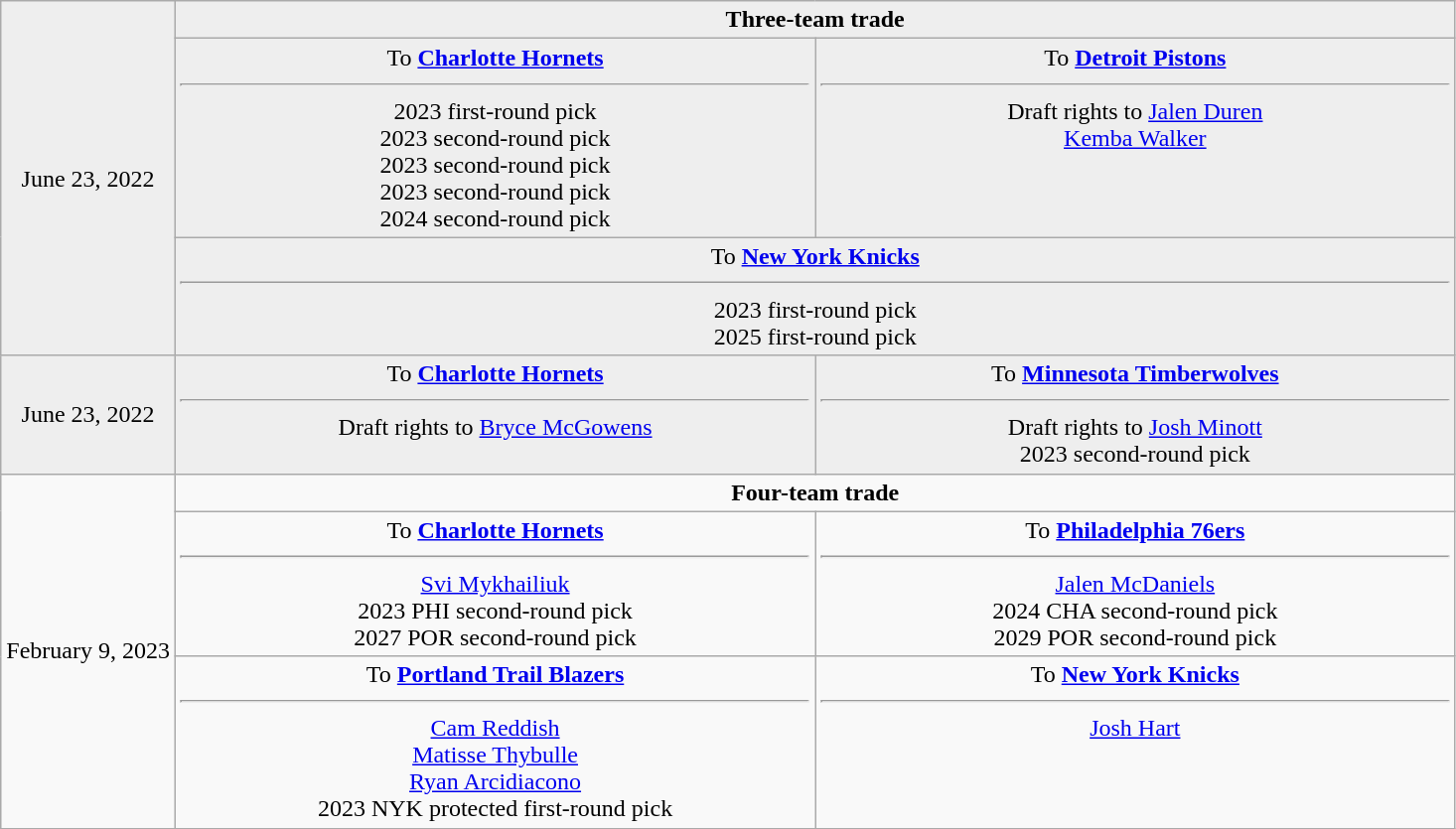<table class="wikitable sortable sortable" style="text-align: center">
<tr style="background:#eee;">
<td style="width:12%" rowspan="3">June 23, 2022</td>
<td style="width:30%" valign="top" colspan="2"><strong>Three-team trade</strong></td>
</tr>
<tr bgcolor="#eee">
<td style="width:30%" valign="top">To <strong><a href='#'>Charlotte Hornets</a></strong><hr>2023 first-round pick<br>2023 second-round pick<br>2023 second-round pick<br>2023 second-round pick<br>2024 second-round pick</td>
<td style="width:30%" valign="top">To <strong><a href='#'>Detroit Pistons</a></strong><hr>Draft rights to <a href='#'>Jalen Duren</a><br><a href='#'>Kemba Walker</a></td>
</tr>
<tr bgcolor="#eee">
<td style="width:30%" valign="top" colspan="2">To <strong><a href='#'>New York Knicks</a></strong><hr>2023 first-round pick<br>2025 first-round pick</td>
</tr>
<tr style="background:#eee;">
<td style="width:12%">June 23, 2022</td>
<td style="width:44%; vertical-align:top;">To <strong><a href='#'>Charlotte Hornets</a></strong><hr>Draft rights to <a href='#'>Bryce McGowens</a></td>
<td style="width:44%; vertical-align:top;">To <strong><a href='#'>Minnesota Timberwolves</a></strong><hr>Draft rights to <a href='#'>Josh Minott</a><br>2023 second-round pick</td>
</tr>
<tr>
<td style="width:12%" rowspan=3>February 9, 2023</td>
<td colspan=2><strong>Four-team trade</strong></td>
</tr>
<tr>
<td style="width:31%; vertical-align:top;">To <strong><a href='#'>Charlotte Hornets</a></strong><hr><a href='#'>Svi Mykhailiuk</a><br>2023 PHI second-round pick<br>2027 POR second-round pick</td>
<td style="width:31%; vertical-align:top;">To <strong><a href='#'>Philadelphia 76ers</a></strong><hr><a href='#'>Jalen McDaniels</a><br>2024 CHA second-round pick<br>2029 POR second-round pick</td>
</tr>
<tr>
<td style="width:31%; vertical-align:top;">To <strong><a href='#'>Portland Trail Blazers</a></strong><hr><a href='#'>Cam Reddish</a><br><a href='#'>Matisse Thybulle</a><br><a href='#'>Ryan Arcidiacono</a><br>2023 NYK protected first-round pick</td>
<td style="width:31%; vertical-align:top;">To <strong><a href='#'>New York Knicks</a></strong><hr><a href='#'>Josh Hart</a></td>
</tr>
</table>
